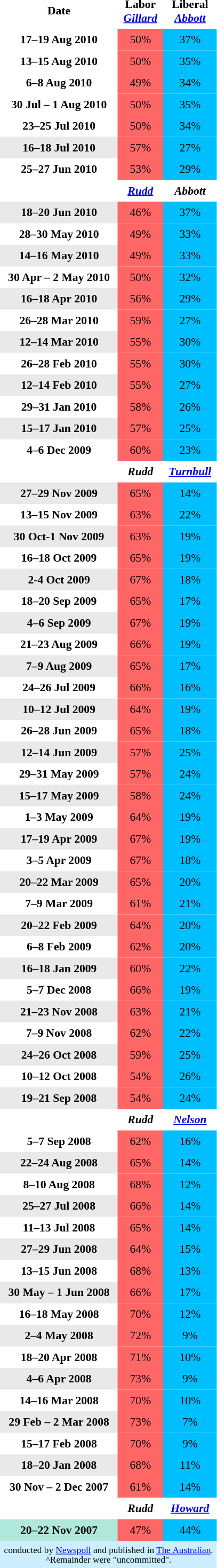<table class="toccolours" cellpadding="5" cellspacing="0" style="float:left; margin-right:.5em; margin-top:.4em; font-size:90%;">
<tr>
</tr>
<tr>
<th>Date</th>
<th>Labor<br><em><a href='#'>Gillard</a></em></th>
<th>Liberal<br><em><a href='#'>Abbott</a></em></th>
</tr>
<tr>
</tr>
<tr>
<th style="text-align:center;">17–19 Aug 2010</th>
<td style="text-align:center; background:#f66;">50%</td>
<td style="text-align:center; background:#00bfff;">37%</td>
</tr>
<tr>
<th style="text-align:center;">13–15 Aug 2010</th>
<td style="text-align:center; background:#f66;">50%</td>
<td style="text-align:center; background:#00bfff;">35%</td>
</tr>
<tr>
<th style="text-align:center;">6–8 Aug 2010</th>
<td style="text-align:center; background:#f66;">49%</td>
<td style="text-align:center; background:#00bfff;">34%</td>
</tr>
<tr>
<th style="text-align:center;">30 Jul – 1 Aug 2010</th>
<td style="text-align:center; background:#f66;">50%</td>
<td style="text-align:center; background:#00bfff;">35%</td>
</tr>
<tr>
<th style="text-align:center;">23–25 Jul 2010</th>
<td style="text-align:center; background:#f66;">50%</td>
<td style="text-align:center; background:#00bfff;">34%</td>
</tr>
<tr>
<th style="text-align:center;" bgcolor="e9e9e9">16–18 Jul 2010</th>
<td style="text-align:center; background:#f66;">57%</td>
<td style="text-align:center; background:#00bfff;">27%</td>
</tr>
<tr>
<th style="text-align:center;">25–27 Jun 2010</th>
<td style="text-align:center; background:#f66;">53%</td>
<td style="text-align:center; background:#00bfff;">29%</td>
</tr>
<tr>
<th></th>
<th><em><a href='#'>Rudd</a></em></th>
<th><em>Abbott</em></th>
</tr>
<tr>
<th style="text-align:center; background:#e9e9e9;">18–20 Jun 2010</th>
<td style="text-align:center; background:#f66;">46%</td>
<td style="text-align:center; background:#00bfff;">37%</td>
</tr>
<tr>
<th style="text-align:center;">28–30 May 2010</th>
<td style="text-align:center; background:#f66;">49%</td>
<td style="text-align:center; background:#00bfff;">33%</td>
</tr>
<tr>
<th style="text-align:center; background:#e9e9e9;">14–16 May 2010</th>
<td style="text-align:center; background:#f66;">49%</td>
<td style="text-align:center; background:#00bfff;">33%</td>
</tr>
<tr>
<th style="text-align:center;">30 Apr – 2 May 2010</th>
<td style="text-align:center; background:#f66;">50%</td>
<td style="text-align:center; background:#00bfff;">32%</td>
</tr>
<tr>
<th style="text-align:center; background:#e9e9e9;">16–18 Apr 2010</th>
<td style="text-align:center; background:#f66;">56%</td>
<td style="text-align:center; background:#00bfff;">29%</td>
</tr>
<tr>
<th style="text-align:center;">26–28 Mar 2010</th>
<td style="text-align:center; background:#f66;">59%</td>
<td style="text-align:center; background:#00bfff;">27%</td>
</tr>
<tr>
<th style="text-align:center; background:#e9e9e9;">12–14 Mar 2010</th>
<td style="text-align:center; background:#f66;">55%</td>
<td style="text-align:center; background:#00bfff;">30%</td>
</tr>
<tr>
<th style="text-align:center;">26–28 Feb 2010</th>
<td style="text-align:center; background:#f66;">55%</td>
<td style="text-align:center; background:#00bfff;">30%</td>
</tr>
<tr>
<th style="text-align:center; background:#e9e9e9;">12–14 Feb 2010</th>
<td style="text-align:center; background:#f66;">55%</td>
<td style="text-align:center; background:#00bfff;">27%</td>
</tr>
<tr>
<th style="text-align:center;">29–31 Jan 2010</th>
<td style="text-align:center; background:#f66;">58%</td>
<td style="text-align:center; background:#00bfff;">26%</td>
</tr>
<tr>
<th style="text-align:center; background:#e9e9e9;">15–17 Jan 2010</th>
<td style="text-align:center; background:#f66;">57%</td>
<td style="text-align:center; background:#00bfff;">25%</td>
</tr>
<tr>
<th style="text-align:center;">4–6 Dec 2009</th>
<td style="text-align:center; background:#f66;">60%</td>
<td style="text-align:center; background:#00bfff;">23%</td>
</tr>
<tr>
<th></th>
<th><em>Rudd</em></th>
<th><em><a href='#'>Turnbull</a></em></th>
</tr>
<tr>
<th style="text-align:center; background:#e9e9e9;">27–29 Nov 2009</th>
<td style="text-align:center; background:#f66;">65%</td>
<td style="text-align:center; background:#00bfff;">14%</td>
</tr>
<tr>
<th style="text-align:center;">13–15 Nov 2009</th>
<td style="text-align:center; background:#f66;">63%</td>
<td style="text-align:center; background:#00bfff;">22%</td>
</tr>
<tr>
<th style="text-align:center; background:#e9e9e9;">30 Oct-1 Nov 2009</th>
<td style="text-align:center; background:#f66;">63%</td>
<td style="text-align:center; background:#00bfff;">19%</td>
</tr>
<tr>
<th style="text-align:center;">16–18 Oct 2009</th>
<td style="text-align:center; background:#f66;">65%</td>
<td style="text-align:center; background:#00bfff;">19%</td>
</tr>
<tr>
<th style="text-align:center; background:#e9e9e9;">2-4 Oct 2009</th>
<td style="text-align:center; background:#f66;">67%</td>
<td style="text-align:center; background:#00bfff;">18%</td>
</tr>
<tr>
<th style="text-align:center;">18–20 Sep 2009</th>
<td style="text-align:center; background:#f66;">65%</td>
<td style="text-align:center; background:#00bfff;">17%</td>
</tr>
<tr>
<th style="text-align:center; background:#e9e9e9;">4–6 Sep 2009</th>
<td style="text-align:center; background:#f66;">67%</td>
<td style="text-align:center; background:#00bfff;">19%</td>
</tr>
<tr>
<th style="text-align:center;">21–23 Aug 2009</th>
<td style="text-align:center; background:#f66;">66%</td>
<td style="text-align:center; background:#00bfff;">19%</td>
</tr>
<tr>
<th style="text-align:center; background:#e9e9e9;">7–9 Aug 2009</th>
<td style="text-align:center; background:#f66;">65%</td>
<td style="text-align:center; background:#00bfff;">17%</td>
</tr>
<tr>
<th style="text-align:center;">24–26 Jul 2009</th>
<td style="text-align:center; background:#f66;">66%</td>
<td style="text-align:center; background:#00bfff;">16%</td>
</tr>
<tr>
<th style="text-align:center; background:#e9e9e9;">10–12 Jul 2009</th>
<td style="text-align:center; background:#f66;">64%</td>
<td style="text-align:center; background:#00bfff;">19%</td>
</tr>
<tr>
<th style="text-align:center;">26–28 Jun 2009</th>
<td style="text-align:center; background:#f66;">65%</td>
<td style="text-align:center; background:#00bfff;">18%</td>
</tr>
<tr>
<th style="text-align:center; background:#e9e9e9;">12–14 Jun 2009</th>
<td style="text-align:center; background:#f66;">57%</td>
<td style="text-align:center; background:#00bfff;">25%</td>
</tr>
<tr>
<th style="text-align:center;">29–31 May 2009</th>
<td style="text-align:center; background:#f66;">57%</td>
<td style="text-align:center; background:#00bfff;">24%</td>
</tr>
<tr>
<th style="text-align:center; background:#e9e9e9;">15–17 May 2009</th>
<td style="text-align:center; background:#f66;">58%</td>
<td style="text-align:center; background:#00bfff;">24%</td>
</tr>
<tr>
<th style="text-align:center;">1–3 May 2009</th>
<td style="text-align:center; background:#f66;">64%</td>
<td style="text-align:center; background:#00bfff;">19%</td>
</tr>
<tr>
<th style="text-align:center; background:#e9e9e9;">17–19 Apr 2009</th>
<td style="text-align:center; background:#f66;">67%</td>
<td style="text-align:center; background:#00bfff;">19%</td>
</tr>
<tr>
<th style="text-align:center;">3–5 Apr 2009</th>
<td style="text-align:center; background:#f66;">67%</td>
<td style="text-align:center; background:#00bfff;">18%</td>
</tr>
<tr>
<th style="text-align:center; background:#e9e9e9;">20–22 Mar 2009</th>
<td style="text-align:center; background:#f66;">65%</td>
<td style="text-align:center; background:#00bfff;">20%</td>
</tr>
<tr>
<th style="text-align:center;">7–9 Mar 2009</th>
<td style="text-align:center; background:#f66;">61%</td>
<td style="text-align:center; background:#00bfff;">21%</td>
</tr>
<tr>
<th style="text-align:center; background:#e9e9e9;">20–22 Feb 2009</th>
<td style="text-align:center; background:#f66;">64%</td>
<td style="text-align:center; background:#00bfff;">20%</td>
</tr>
<tr>
<th style="text-align:center;">6–8 Feb 2009</th>
<td style="text-align:center; background:#f66;">62%</td>
<td style="text-align:center; background:#00bfff;">20%</td>
</tr>
<tr>
<th style="text-align:center; background:#e9e9e9;">16–18 Jan 2009</th>
<td style="text-align:center; background:#f66;">60%</td>
<td style="text-align:center; background:#00bfff;">22%</td>
</tr>
<tr>
<th style="text-align:center;">5–7 Dec 2008</th>
<td style="text-align:center; background:#f66;">66%</td>
<td style="text-align:center; background:#00bfff;">19%</td>
</tr>
<tr>
<th style="text-align:center; background:#e9e9e9;">21–23 Nov 2008</th>
<td style="text-align:center; background:#f66;">63%</td>
<td style="text-align:center; background:#00bfff;">21%</td>
</tr>
<tr>
<th style="text-align:center;">7–9 Nov 2008</th>
<td style="text-align:center; background:#f66;">62%</td>
<td style="text-align:center; background:#00bfff;">22%</td>
</tr>
<tr>
<th style="text-align:center; background:#e9e9e9;">24–26 Oct 2008</th>
<td style="text-align:center; background:#f66;">59%</td>
<td style="text-align:center; background:#00bfff;">25%</td>
</tr>
<tr>
<th style="text-align:center;">10–12 Oct 2008</th>
<td style="text-align:center; background:#f66;">54%</td>
<td style="text-align:center; background:#00bfff;">26%</td>
</tr>
<tr>
<th style="text-align:center; background:#e9e9e9;">19–21 Sep 2008</th>
<td style="text-align:center; background:#f66;">54%</td>
<td style="text-align:center; background:#00bfff;">24%</td>
</tr>
<tr>
<th></th>
<th><em>Rudd</em></th>
<th><em><a href='#'>Nelson</a></em></th>
</tr>
<tr>
<th style="text-align:center;">5–7 Sep 2008</th>
<td style="text-align:center; background:#f66;">62%</td>
<td style="text-align:center; background:#00bfff;">16%</td>
</tr>
<tr>
<th style="text-align:center; background:#e9e9e9;">22–24 Aug 2008</th>
<td style="text-align:center; background:#f66;">65%</td>
<td style="text-align:center; background:#00bfff;">14%</td>
</tr>
<tr>
<th style="text-align:center;">8–10 Aug 2008</th>
<td style="text-align:center; background:#f66;">68%</td>
<td style="text-align:center; background:#00bfff;">12%</td>
</tr>
<tr>
<th style="text-align:center; background:#e9e9e9;">25–27 Jul 2008</th>
<td style="text-align:center; background:#f66;">66%</td>
<td style="text-align:center; background:#00bfff;">14%</td>
</tr>
<tr>
<th style="text-align:center;">11–13 Jul 2008</th>
<td style="text-align:center; background:#f66;">65%</td>
<td style="text-align:center; background:#00bfff;">14%</td>
</tr>
<tr>
<th style="text-align:center; background:#e9e9e9;">27–29 Jun 2008</th>
<td style="text-align:center; background:#f66;">64%</td>
<td style="text-align:center; background:#00bfff;">15%</td>
</tr>
<tr>
<th style="text-align:center;">13–15 Jun 2008</th>
<td style="text-align:center; background:#f66;">68%</td>
<td style="text-align:center; background:#00bfff;">13%</td>
</tr>
<tr>
<th style="text-align:center; background:#e9e9e9;">30 May – 1 Jun 2008</th>
<td style="text-align:center; background:#f66;">66%</td>
<td style="text-align:center; background:#00bfff;">17%</td>
</tr>
<tr>
<th style="text-align:center;">16–18 May 2008</th>
<td style="text-align:center; background:#f66;">70%</td>
<td style="text-align:center; background:#00bfff;">12%</td>
</tr>
<tr>
<th style="text-align:center; background:#e9e9e9;">2–4 May 2008</th>
<td style="text-align:center; background:#f66;">72%</td>
<td style="text-align:center; background:#00bfff;">9%</td>
</tr>
<tr>
<th style="text-align:center;">18–20 Apr 2008</th>
<td style="text-align:center; background:#f66;">71%</td>
<td style="text-align:center; background:#00bfff;">10%</td>
</tr>
<tr>
<th style="text-align:center; background:#e9e9e9;">4–6 Apr 2008</th>
<td style="text-align:center; background:#f66;">73%</td>
<td style="text-align:center; background:#00bfff;">9%</td>
</tr>
<tr>
<th style="text-align:center;">14–16 Mar 2008</th>
<td style="text-align:center; background:#f66;">70%</td>
<td style="text-align:center; background:#00bfff;">10%</td>
</tr>
<tr>
<th style="text-align:center; background:#e9e9e9;">29 Feb – 2 Mar 2008</th>
<td style="text-align:center; background:#f66;">73%</td>
<td style="text-align:center; background:#00bfff;">7%</td>
</tr>
<tr>
<th style="text-align:center;">15–17 Feb 2008</th>
<td style="text-align:center; background:#f66;">70%</td>
<td style="text-align:center; background:#00bfff;">9%</td>
</tr>
<tr>
<th style="text-align:center; background:#e9e9e9;">18–20 Jan 2008</th>
<td style="text-align:center; background:#f66;">68%</td>
<td style="text-align:center; background:#00bfff;">11%</td>
</tr>
<tr>
<th style="text-align:center;">30 Nov – 2 Dec 2007</th>
<td style="text-align:center; background:#f66;">61%</td>
<td style="text-align:center; background:#00bfff;">14%</td>
</tr>
<tr>
<th></th>
<th><em>Rudd</em></th>
<th><em><a href='#'>Howard</a></em></th>
</tr>
<tr>
<th style="text-align:center; background:#b0e9db;">20–22 Nov 2007</th>
<td style="text-align:center; background:#f66;">47%</td>
<td style="text-align:center; background:#00bfff;">44%</td>
</tr>
<tr>
<td colspan="3"  style="font-size:80%; background:#cef; text-align:center;"> conducted by <a href='#'>Newspoll</a> and published in <a href='#'>The Australian</a>.<br>^Remainder were "uncommitted".</td>
</tr>
</table>
